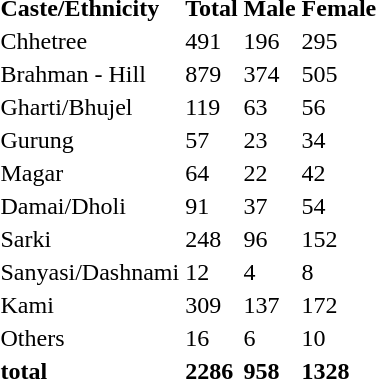<table>
<tr>
<td><strong>Caste/Ethnicity</strong></td>
<td><strong>Total</strong></td>
<td><strong>Male</strong></td>
<td><strong>Female</strong></td>
</tr>
<tr>
<td>Chhetree</td>
<td>491</td>
<td>196</td>
<td>295</td>
</tr>
<tr>
<td>Brahman - Hill</td>
<td>879</td>
<td>374</td>
<td>505</td>
</tr>
<tr>
<td>Gharti/Bhujel</td>
<td>119</td>
<td>63</td>
<td>56</td>
</tr>
<tr>
<td>Gurung</td>
<td>57</td>
<td>23</td>
<td>34</td>
</tr>
<tr>
<td>Magar</td>
<td>64</td>
<td>22</td>
<td>42</td>
</tr>
<tr>
<td>Damai/Dholi</td>
<td>91</td>
<td>37</td>
<td>54</td>
</tr>
<tr>
<td>Sarki</td>
<td>248</td>
<td>96</td>
<td>152</td>
</tr>
<tr>
<td>Sanyasi/Dashnami</td>
<td>12</td>
<td>4</td>
<td>8</td>
</tr>
<tr>
<td>Kami</td>
<td>309</td>
<td>137</td>
<td>172</td>
</tr>
<tr>
<td>Others</td>
<td>16</td>
<td>6</td>
<td>10</td>
</tr>
<tr>
<td><strong>total</strong></td>
<td><strong>2286</strong></td>
<td><strong>958</strong></td>
<td><strong>1328</strong></td>
</tr>
</table>
